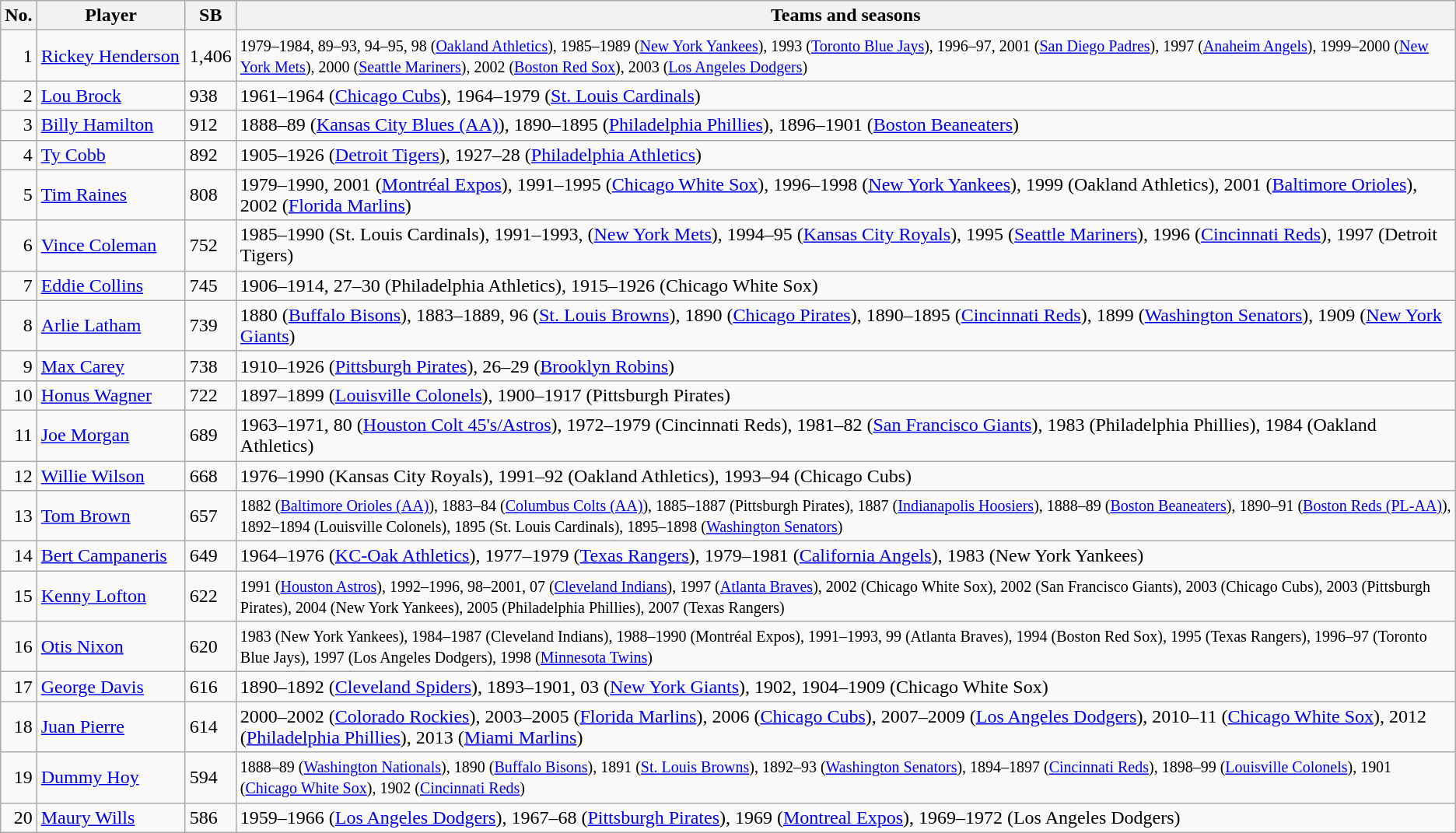<table class="wikitable">
<tr>
<th>No.</th>
<th Width="120">Player</th>
<th>SB</th>
<th>Teams and seasons</th>
</tr>
<tr>
<td align=right>1</td>
<td><a href='#'>Rickey Henderson</a></td>
<td>1,406</td>
<td><small>1979–1984, 89–93, 94–95, 98 (<a href='#'>Oakland Athletics</a>), 1985–1989 (<a href='#'>New York Yankees</a>), 1993 (<a href='#'>Toronto Blue Jays</a>), 1996–97, 2001 (<a href='#'>San Diego Padres</a>), 1997 (<a href='#'>Anaheim Angels</a>), 1999–2000 (<a href='#'>New York Mets</a>), 2000 (<a href='#'>Seattle Mariners</a>), 2002 (<a href='#'>Boston Red Sox</a>), 2003 (<a href='#'>Los Angeles Dodgers</a>)</small></td>
</tr>
<tr>
<td align=right>2</td>
<td><a href='#'>Lou Brock</a></td>
<td>938</td>
<td>1961–1964 (<a href='#'>Chicago Cubs</a>), 1964–1979 (<a href='#'>St. Louis Cardinals</a>)</td>
</tr>
<tr>
<td align=right>3</td>
<td><a href='#'>Billy Hamilton</a></td>
<td>912</td>
<td>1888–89 (<a href='#'>Kansas City Blues (AA)</a>), 1890–1895 (<a href='#'>Philadelphia Phillies</a>), 1896–1901 (<a href='#'>Boston Beaneaters</a>)</td>
</tr>
<tr>
<td align=right>4</td>
<td><a href='#'>Ty Cobb</a></td>
<td>892</td>
<td>1905–1926 (<a href='#'>Detroit Tigers</a>), 1927–28 (<a href='#'>Philadelphia Athletics</a>)</td>
</tr>
<tr>
<td align=right>5</td>
<td><a href='#'>Tim Raines</a></td>
<td>808</td>
<td>1979–1990, 2001 (<a href='#'>Montréal Expos</a>), 1991–1995 (<a href='#'>Chicago White Sox</a>), 1996–1998 (<a href='#'>New York Yankees</a>), 1999 (Oakland Athletics), 2001 (<a href='#'>Baltimore Orioles</a>), 2002 (<a href='#'>Florida Marlins</a>)</td>
</tr>
<tr>
<td align=right>6</td>
<td><a href='#'>Vince Coleman</a></td>
<td>752</td>
<td>1985–1990 (St. Louis Cardinals), 1991–1993, (<a href='#'>New York Mets</a>), 1994–95 (<a href='#'>Kansas City Royals</a>), 1995 (<a href='#'>Seattle Mariners</a>), 1996 (<a href='#'>Cincinnati Reds</a>), 1997 (Detroit Tigers)</td>
</tr>
<tr>
<td align=right>7</td>
<td><a href='#'>Eddie Collins</a></td>
<td>745</td>
<td>1906–1914, 27–30 (Philadelphia Athletics), 1915–1926 (Chicago White Sox)</td>
</tr>
<tr>
<td align=right>8</td>
<td><a href='#'>Arlie Latham</a></td>
<td>739</td>
<td>1880 (<a href='#'>Buffalo Bisons</a>), 1883–1889, 96 (<a href='#'>St. Louis Browns</a>), 1890 (<a href='#'>Chicago Pirates</a>), 1890–1895 (<a href='#'>Cincinnati Reds</a>), 1899 (<a href='#'>Washington Senators</a>), 1909 (<a href='#'>New York Giants</a>)</td>
</tr>
<tr>
<td align=right>9</td>
<td><a href='#'>Max Carey</a></td>
<td>738</td>
<td>1910–1926 (<a href='#'>Pittsburgh Pirates</a>), 26–29 (<a href='#'>Brooklyn Robins</a>)</td>
</tr>
<tr>
<td align=right>10</td>
<td><a href='#'>Honus Wagner</a></td>
<td>722</td>
<td>1897–1899 (<a href='#'>Louisville Colonels</a>), 1900–1917 (Pittsburgh Pirates)</td>
</tr>
<tr>
<td align=right>11</td>
<td><a href='#'>Joe Morgan</a></td>
<td>689</td>
<td>1963–1971, 80 (<a href='#'>Houston Colt 45's/Astros</a>), 1972–1979 (Cincinnati Reds), 1981–82 (<a href='#'>San Francisco Giants</a>), 1983 (Philadelphia Phillies), 1984 (Oakland Athletics)</td>
</tr>
<tr>
<td align=right>12</td>
<td><a href='#'>Willie Wilson</a></td>
<td>668</td>
<td>1976–1990 (Kansas City Royals), 1991–92 (Oakland Athletics), 1993–94 (Chicago Cubs)</td>
</tr>
<tr>
<td align=right>13</td>
<td><a href='#'>Tom Brown</a></td>
<td>657</td>
<td><small>1882 (<a href='#'>Baltimore Orioles (AA)</a>), 1883–84 (<a href='#'>Columbus Colts (AA)</a>), 1885–1887 (Pittsburgh Pirates), 1887 (<a href='#'>Indianapolis Hoosiers</a>), 1888–89 (<a href='#'>Boston Beaneaters</a>), 1890–91 (<a href='#'>Boston Reds (PL-AA)</a>), 1892–1894 (Louisville Colonels), 1895 (St. Louis Cardinals), 1895–1898 (<a href='#'>Washington Senators</a>)</small></td>
</tr>
<tr>
<td align=right>14</td>
<td><a href='#'>Bert Campaneris</a></td>
<td>649</td>
<td>1964–1976 (<a href='#'>KC-Oak Athletics</a>), 1977–1979 (<a href='#'>Texas Rangers</a>), 1979–1981 (<a href='#'>California Angels</a>), 1983 (New York Yankees)</td>
</tr>
<tr>
<td align=right>15</td>
<td><a href='#'>Kenny Lofton</a></td>
<td>622</td>
<td><small>1991 (<a href='#'>Houston Astros</a>), 1992–1996, 98–2001, 07 (<a href='#'>Cleveland Indians</a>), 1997 (<a href='#'>Atlanta Braves</a>), 2002 (Chicago White Sox), 2002 (San Francisco Giants), 2003 (Chicago Cubs), 2003 (Pittsburgh Pirates), 2004 (New York Yankees), 2005 (Philadelphia Phillies), 2007 (Texas Rangers)</small></td>
</tr>
<tr>
<td align=right>16</td>
<td><a href='#'>Otis Nixon</a></td>
<td>620</td>
<td><small>1983 (New York Yankees), 1984–1987 (Cleveland Indians), 1988–1990 (Montréal Expos), 1991–1993, 99 (Atlanta Braves), 1994 (Boston Red Sox), 1995 (Texas Rangers), 1996–97 (Toronto Blue Jays), 1997 (Los Angeles Dodgers), 1998 (<a href='#'>Minnesota Twins</a>)</small></td>
</tr>
<tr>
<td align=right>17</td>
<td><a href='#'>George Davis</a></td>
<td>616</td>
<td>1890–1892 (<a href='#'>Cleveland Spiders</a>), 1893–1901, 03 (<a href='#'>New York Giants</a>), 1902, 1904–1909 (Chicago White Sox)</td>
</tr>
<tr>
<td align=right>18</td>
<td><a href='#'>Juan Pierre</a></td>
<td>614</td>
<td>2000–2002 (<a href='#'>Colorado Rockies</a>), 2003–2005 (<a href='#'>Florida Marlins</a>), 2006 (<a href='#'>Chicago Cubs</a>), 2007–2009 (<a href='#'>Los Angeles Dodgers</a>), 2010–11 (<a href='#'>Chicago White Sox</a>), 2012 (<a href='#'>Philadelphia Phillies</a>), 2013 (<a href='#'>Miami Marlins</a>)</td>
</tr>
<tr>
<td align=right>19</td>
<td><a href='#'>Dummy Hoy</a></td>
<td>594</td>
<td><small>1888–89 (<a href='#'>Washington Nationals</a>), 1890 (<a href='#'>Buffalo Bisons</a>), 1891 (<a href='#'>St. Louis Browns</a>), 1892–93 (<a href='#'>Washington Senators</a>), 1894–1897 (<a href='#'>Cincinnati Reds</a>), 1898–99 (<a href='#'>Louisville Colonels</a>), 1901 (<a href='#'>Chicago White Sox</a>), 1902 (<a href='#'>Cincinnati Reds</a>)</small></td>
</tr>
<tr>
<td align=right>20</td>
<td><a href='#'>Maury Wills</a></td>
<td>586</td>
<td>1959–1966 (<a href='#'>Los Angeles Dodgers</a>), 1967–68 (<a href='#'>Pittsburgh Pirates</a>), 1969 (<a href='#'>Montreal Expos</a>), 1969–1972 (Los Angeles Dodgers)</td>
</tr>
</table>
